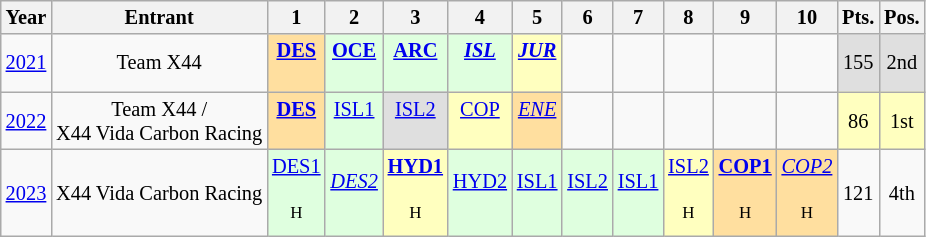<table class="wikitable" style="text-align:center; font-size:85%">
<tr>
<th>Year</th>
<th>Entrant</th>
<th>1</th>
<th>2</th>
<th>3</th>
<th>4</th>
<th>5</th>
<th>6</th>
<th>7</th>
<th>8</th>
<th>9</th>
<th>10</th>
<th>Pts.</th>
<th>Pos.</th>
</tr>
<tr>
<td><a href='#'>2021</a></td>
<td>Team X44</td>
<td bgcolor=#ffdf9f><strong><a href='#'>DES</a></strong><br><br></td>
<td bgcolor=#dfffdf><strong><a href='#'>OCE</a></strong><br><br></td>
<td bgcolor=#dfffdf><strong><a href='#'>ARC</a></strong><br><br></td>
<td bgcolor=#dfffdf><strong> <em><a href='#'>ISL</a></em> </strong><br><br></td>
<td bgcolor=#ffffbf><strong> <em><a href='#'>JUR</a></em> </strong><br><br></td>
<td></td>
<td></td>
<td></td>
<td></td>
<td></td>
<td style="background:#dfdfdf;">155</td>
<td style="background:#dfdfdf;">2nd</td>
</tr>
<tr>
<td><a href='#'>2022</a></td>
<td>Team X44 /<br>X44 Vida Carbon Racing</td>
<td bgcolor=#ffdf9f><strong><a href='#'>DES</a></strong><br><br></td>
<td bgcolor=#dfffdf><a href='#'>ISL1</a><br><br></td>
<td bgcolor=#dfdfdf><a href='#'>ISL2</a><br><br></td>
<td bgcolor=#ffffbf><a href='#'>COP</a><br><br></td>
<td bgcolor=#ffdf9f><em><a href='#'>ENE</a></em><br><br></td>
<td></td>
<td></td>
<td></td>
<td></td>
<td></td>
<td bgcolor=#ffffbf>86</td>
<td bgcolor=#ffffbf>1st</td>
</tr>
<tr>
<td><a href='#'>2023</a></td>
<td>X44 Vida Carbon Racing</td>
<td bgcolor=#dfffdf><a href='#'>DES1</a><br><br> <sup>H</sup></td>
<td bgcolor=#dfffdf><em><a href='#'>DES2</a></em><br><br></td>
<td bgcolor=#ffffbf><strong><a href='#'>HYD1</a></strong><br><br> <sup>H</sup></td>
<td bgcolor=#dfffdf><a href='#'>HYD2</a><br><br></td>
<td bgcolor=#dfffdf><a href='#'>ISL1</a><br><br></td>
<td bgcolor=#dfffdf><a href='#'>ISL2</a><br><br></td>
<td bgcolor=#dfffdf><a href='#'>ISL1</a><br><br></td>
<td bgcolor=#ffffbf><a href='#'>ISL2</a><br><br> <sup>H</sup></td>
<td bgcolor=#ffdf9f><strong><a href='#'>COP1</a></strong><br><br> <sup>H</sup></td>
<td bgcolor=#ffdf9f><em><a href='#'>COP2</a></em><br><br> <sup>H</sup></td>
<td>121</td>
<td>4th</td>
</tr>
</table>
